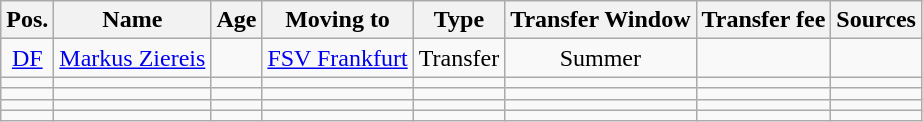<table class="wikitable" style="text-align: center">
<tr>
<th>Pos.</th>
<th>Name</th>
<th>Age</th>
<th>Moving to</th>
<th>Type</th>
<th>Transfer Window</th>
<th>Transfer fee</th>
<th>Sources</th>
</tr>
<tr>
<td><a href='#'>DF</a></td>
<td><a href='#'>Markus Ziereis</a></td>
<td></td>
<td><a href='#'>FSV Frankfurt</a></td>
<td>Transfer</td>
<td>Summer</td>
<td></td>
<td></td>
</tr>
<tr>
<td></td>
<td></td>
<td></td>
<td></td>
<td></td>
<td></td>
<td></td>
<td></td>
</tr>
<tr>
<td></td>
<td></td>
<td></td>
<td></td>
<td></td>
<td></td>
<td></td>
<td></td>
</tr>
<tr>
<td></td>
<td></td>
<td></td>
<td></td>
<td></td>
<td></td>
<td></td>
<td></td>
</tr>
<tr>
<td></td>
<td></td>
<td></td>
<td></td>
<td></td>
<td></td>
<td></td>
<td></td>
</tr>
</table>
